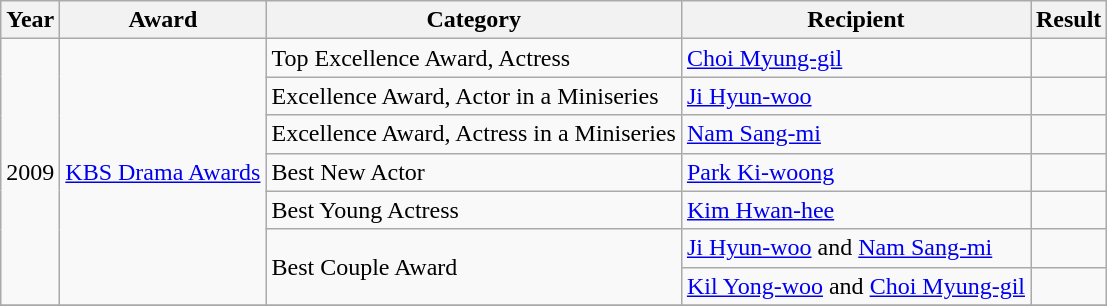<table class="wikitable">
<tr>
<th>Year</th>
<th>Award</th>
<th>Category</th>
<th>Recipient</th>
<th>Result</th>
</tr>
<tr>
<td rowspan=7>2009</td>
<td rowspan=7><a href='#'>KBS Drama Awards</a></td>
<td>Top Excellence Award, Actress</td>
<td><a href='#'>Choi Myung-gil</a></td>
<td></td>
</tr>
<tr>
<td>Excellence Award, Actor in a Miniseries</td>
<td><a href='#'>Ji Hyun-woo</a></td>
<td></td>
</tr>
<tr>
<td>Excellence Award, Actress in a Miniseries</td>
<td><a href='#'>Nam Sang-mi</a></td>
<td></td>
</tr>
<tr>
<td>Best New Actor</td>
<td><a href='#'>Park Ki-woong</a></td>
<td></td>
</tr>
<tr>
<td>Best Young Actress</td>
<td><a href='#'>Kim Hwan-hee</a></td>
<td></td>
</tr>
<tr>
<td rowspan=2>Best Couple Award</td>
<td><a href='#'>Ji Hyun-woo</a> and <a href='#'>Nam Sang-mi</a></td>
<td></td>
</tr>
<tr>
<td><a href='#'>Kil Yong-woo</a> and <a href='#'>Choi Myung-gil</a></td>
<td></td>
</tr>
<tr>
</tr>
</table>
